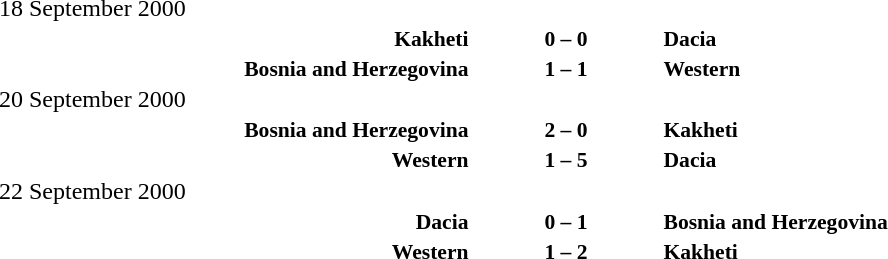<table width=100% cellspacing=1>
<tr>
<th width=25%></th>
<th width=10%></th>
<th></th>
</tr>
<tr>
<td>18 September 2000</td>
</tr>
<tr style=font-size:90%>
<td align=right><strong>Kakheti</strong></td>
<td align=center><strong>0 – 0</strong></td>
<td><strong>Dacia</strong></td>
</tr>
<tr style=font-size:90%>
<td align=right><strong>Bosnia and Herzegovina</strong></td>
<td align=center><strong>1 – 1</strong></td>
<td><strong>Western</strong></td>
</tr>
<tr>
<td>20 September 2000</td>
</tr>
<tr style=font-size:90%>
<td align=right><strong>Bosnia and Herzegovina</strong></td>
<td align=center><strong>2 – 0</strong></td>
<td><strong>Kakheti</strong></td>
</tr>
<tr style=font-size:90%>
<td align=right><strong>Western</strong></td>
<td align=center><strong>1 – 5</strong></td>
<td><strong>Dacia</strong></td>
</tr>
<tr>
<td>22 September 2000</td>
</tr>
<tr style=font-size:90%>
<td align=right><strong>Dacia</strong></td>
<td align=center><strong>0 – 1</strong></td>
<td><strong>Bosnia and Herzegovina</strong></td>
</tr>
<tr style=font-size:90%>
<td align=right><strong>Western</strong></td>
<td align=center><strong>1 – 2</strong></td>
<td><strong>Kakheti</strong></td>
</tr>
</table>
